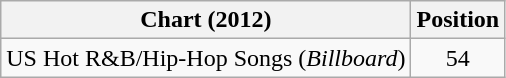<table class="wikitable">
<tr>
<th>Chart (2012)</th>
<th>Position</th>
</tr>
<tr>
<td>US Hot R&B/Hip-Hop Songs (<em>Billboard</em>)</td>
<td align="center">54</td>
</tr>
</table>
